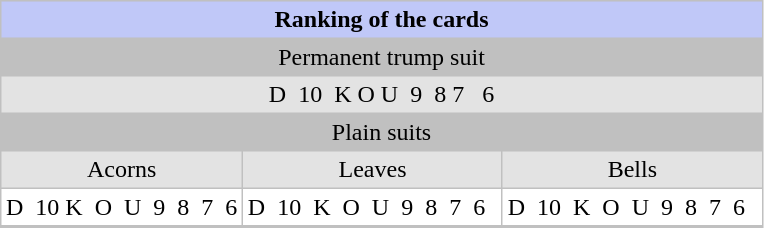<table cellpadding="3" style="background: #c0c0c0; margin-left: 1em; border-spacing: 1px;">
<tr align="center">
<td style="background: #c0c8f8;" colspan="4" width="480"><strong>Ranking of the cards</strong></td>
</tr>
<tr align="center">
<td colspan="4">Permanent trump suit</td>
</tr>
<tr align="center">
<td colspan="4" style="background: #e3e3e3;">D  10  K O U  9  8 7   6</td>
</tr>
<tr align="center">
<td colspan="4">Plain suits</td>
</tr>
<tr align="center">
<td style="background: #e3e3e3;">Acorns</td>
<td style="background: #e3e3e3;">Leaves</td>
<td style="background: #e3e3e3;">Bells</td>
</tr>
<tr align="center">
<td style="background: #ffffff;">D  10 K  O  U  9  8  7  6</td>
<td style="background: #ffffff;">D  10  K  O  U  9  8  7  6  </td>
<td style="background: #ffffff;">D  10  K  O  U  9  8  7  6  </td>
</tr>
<tr align="center">
</tr>
</table>
